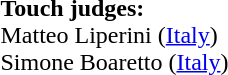<table style="width:100%">
<tr>
<td><br><strong>Touch judges:</strong>
<br>Matteo Liperini (<a href='#'>Italy</a>)
<br>Simone Boaretto (<a href='#'>Italy</a>)</td>
</tr>
</table>
